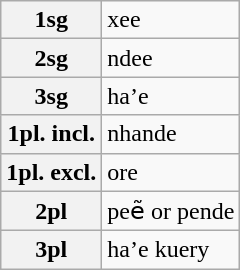<table class="wikitable">
<tr>
<th>1sg</th>
<td>xee</td>
</tr>
<tr>
<th>2sg</th>
<td>ndee</td>
</tr>
<tr>
<th>3sg</th>
<td>ha’e</td>
</tr>
<tr>
<th>1pl. incl.</th>
<td>nhande</td>
</tr>
<tr>
<th>1pl. excl.</th>
<td>ore</td>
</tr>
<tr>
<th>2pl</th>
<td>peẽ or pende</td>
</tr>
<tr>
<th>3pl</th>
<td>ha’e kuery</td>
</tr>
</table>
